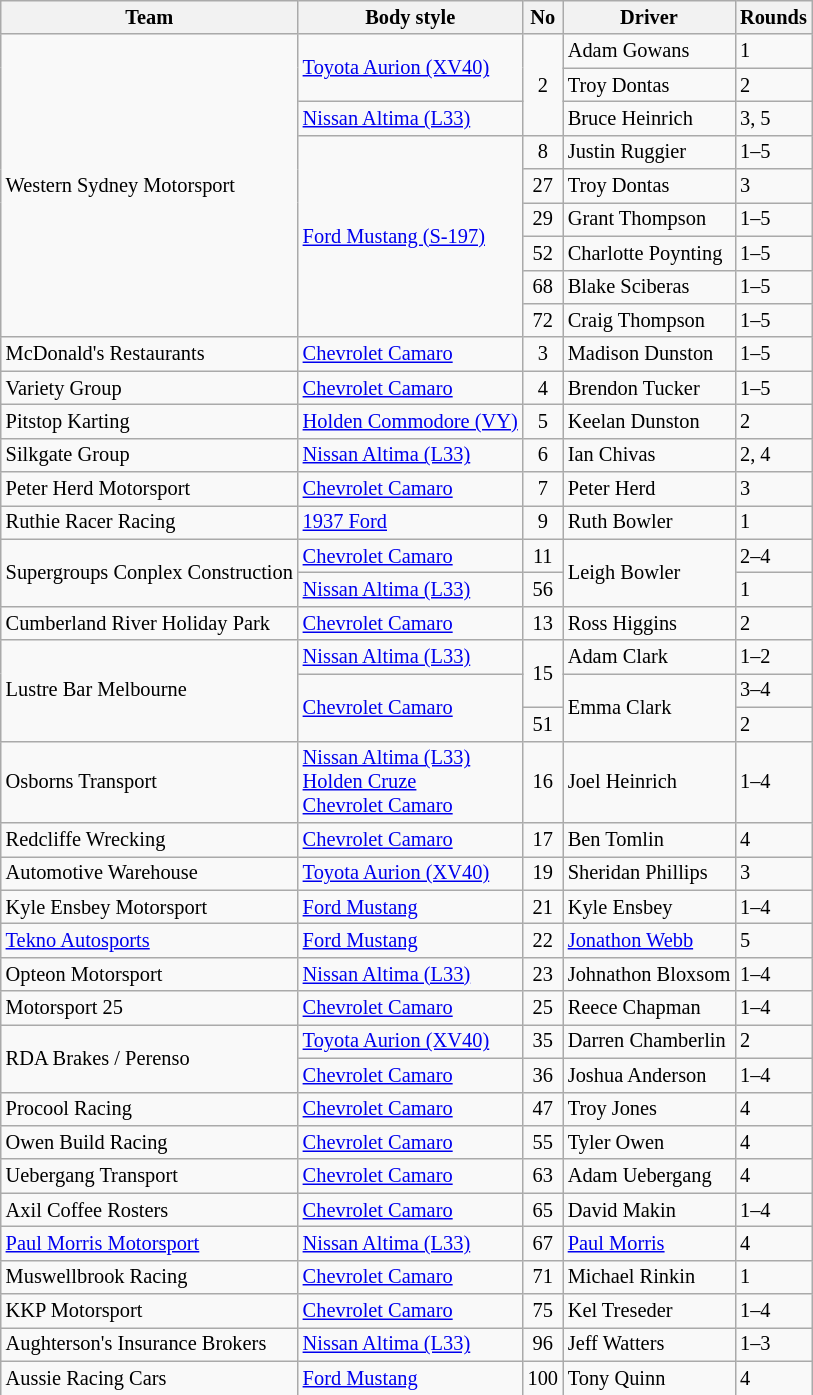<table class="wikitable" style="font-size: 85%;">
<tr>
<th>Team</th>
<th>Body style</th>
<th>No</th>
<th>Driver</th>
<th>Rounds</th>
</tr>
<tr>
<td rowspan="9">Western Sydney Motorsport</td>
<td rowspan="2"><a href='#'>Toyota Aurion (XV40)</a></td>
<td rowspan="3" align="center">2</td>
<td> Adam Gowans</td>
<td>1</td>
</tr>
<tr>
<td> Troy Dontas</td>
<td>2</td>
</tr>
<tr>
<td><a href='#'>Nissan Altima (L33)</a></td>
<td> Bruce Heinrich</td>
<td>3, 5</td>
</tr>
<tr>
<td rowspan="6"><a href='#'>Ford Mustang (S-197)</a></td>
<td align="center">8</td>
<td> Justin Ruggier</td>
<td>1–5</td>
</tr>
<tr>
<td align="center">27</td>
<td> Troy Dontas</td>
<td>3</td>
</tr>
<tr>
<td align="center">29</td>
<td> Grant Thompson</td>
<td>1–5</td>
</tr>
<tr>
<td align="center">52</td>
<td> Charlotte Poynting</td>
<td>1–5</td>
</tr>
<tr>
<td align="center">68</td>
<td> Blake Sciberas</td>
<td>1–5</td>
</tr>
<tr>
<td align="center">72</td>
<td> Craig Thompson</td>
<td>1–5</td>
</tr>
<tr>
<td>McDonald's Restaurants</td>
<td><a href='#'>Chevrolet Camaro</a></td>
<td align="center">3</td>
<td> Madison Dunston</td>
<td>1–5</td>
</tr>
<tr>
<td>Variety Group</td>
<td><a href='#'>Chevrolet Camaro</a></td>
<td align="center">4</td>
<td> Brendon Tucker</td>
<td>1–5</td>
</tr>
<tr>
<td>Pitstop Karting</td>
<td><a href='#'>Holden Commodore (VY)</a></td>
<td align="center">5</td>
<td> Keelan Dunston</td>
<td>2</td>
</tr>
<tr>
<td>Silkgate Group</td>
<td><a href='#'>Nissan Altima (L33)</a></td>
<td align="center">6</td>
<td> Ian Chivas</td>
<td>2, 4</td>
</tr>
<tr>
<td>Peter Herd Motorsport</td>
<td><a href='#'>Chevrolet Camaro</a></td>
<td align="center">7</td>
<td> Peter Herd</td>
<td>3</td>
</tr>
<tr>
<td>Ruthie Racer Racing</td>
<td><a href='#'>1937 Ford</a></td>
<td align="center">9</td>
<td> Ruth Bowler</td>
<td>1</td>
</tr>
<tr>
<td rowspan="2">Supergroups Conplex Construction</td>
<td><a href='#'>Chevrolet Camaro</a></td>
<td align="center">11</td>
<td rowspan="2"> Leigh Bowler</td>
<td>2–4</td>
</tr>
<tr>
<td><a href='#'>Nissan Altima (L33)</a></td>
<td align="center">56</td>
<td>1</td>
</tr>
<tr>
<td>Cumberland River Holiday Park</td>
<td><a href='#'>Chevrolet Camaro</a></td>
<td align="center">13</td>
<td> Ross Higgins</td>
<td>2</td>
</tr>
<tr>
<td rowspan="3">Lustre Bar Melbourne</td>
<td><a href='#'>Nissan Altima (L33)</a></td>
<td rowspan="2" align="center">15</td>
<td> Adam Clark</td>
<td>1–2</td>
</tr>
<tr>
<td rowspan="2"><a href='#'>Chevrolet Camaro</a></td>
<td rowspan="2"> Emma Clark</td>
<td>3–4</td>
</tr>
<tr>
<td align="center">51</td>
<td>2</td>
</tr>
<tr>
<td>Osborns Transport</td>
<td><a href='#'>Nissan Altima (L33)</a> <br> <a href='#'>Holden Cruze</a> <br> <a href='#'>Chevrolet Camaro</a></td>
<td align="center">16</td>
<td> Joel Heinrich</td>
<td>1–4</td>
</tr>
<tr>
<td>Redcliffe Wrecking</td>
<td><a href='#'>Chevrolet Camaro</a></td>
<td align="center">17</td>
<td> Ben Tomlin</td>
<td>4</td>
</tr>
<tr>
<td>Automotive Warehouse</td>
<td><a href='#'>Toyota Aurion (XV40)</a></td>
<td align="center">19</td>
<td> Sheridan Phillips</td>
<td>3</td>
</tr>
<tr>
<td>Kyle Ensbey Motorsport</td>
<td><a href='#'>Ford Mustang</a></td>
<td align="center">21</td>
<td> Kyle Ensbey</td>
<td>1–4</td>
</tr>
<tr>
<td><a href='#'>Tekno Autosports</a></td>
<td><a href='#'>Ford Mustang</a></td>
<td align="center">22</td>
<td> <a href='#'>Jonathon Webb</a></td>
<td>5</td>
</tr>
<tr>
<td>Opteon Motorsport</td>
<td><a href='#'>Nissan Altima (L33)</a></td>
<td align="center">23</td>
<td> Johnathon Bloxsom</td>
<td>1–4</td>
</tr>
<tr>
<td>Motorsport 25</td>
<td><a href='#'>Chevrolet Camaro</a></td>
<td align="center">25</td>
<td> Reece Chapman</td>
<td>1–4</td>
</tr>
<tr>
<td rowspan="2">RDA Brakes / Perenso</td>
<td><a href='#'>Toyota Aurion (XV40)</a></td>
<td align="center">35</td>
<td> Darren Chamberlin</td>
<td>2</td>
</tr>
<tr>
<td><a href='#'>Chevrolet Camaro</a></td>
<td align="center">36</td>
<td> Joshua Anderson</td>
<td>1–4</td>
</tr>
<tr>
<td>Procool Racing</td>
<td><a href='#'>Chevrolet Camaro</a></td>
<td align="center">47</td>
<td> Troy Jones</td>
<td>4</td>
</tr>
<tr>
<td>Owen Build Racing</td>
<td><a href='#'>Chevrolet Camaro</a></td>
<td align="center">55</td>
<td> Tyler Owen</td>
<td>4</td>
</tr>
<tr>
<td>Uebergang Transport</td>
<td><a href='#'>Chevrolet Camaro</a></td>
<td align="center">63</td>
<td> Adam Uebergang</td>
<td>4</td>
</tr>
<tr>
<td>Axil Coffee Rosters</td>
<td><a href='#'>Chevrolet Camaro</a></td>
<td align="center">65</td>
<td> David Makin</td>
<td>1–4</td>
</tr>
<tr>
<td><a href='#'>Paul Morris Motorsport</a></td>
<td><a href='#'>Nissan Altima (L33)</a></td>
<td align="center">67</td>
<td> <a href='#'>Paul Morris</a></td>
<td>4</td>
</tr>
<tr>
<td>Muswellbrook Racing</td>
<td><a href='#'>Chevrolet Camaro</a></td>
<td align="center">71</td>
<td> Michael Rinkin</td>
<td>1</td>
</tr>
<tr>
<td>KKP Motorsport</td>
<td><a href='#'>Chevrolet Camaro</a></td>
<td align="center">75</td>
<td> Kel Treseder</td>
<td>1–4</td>
</tr>
<tr>
<td>Aughterson's Insurance Brokers</td>
<td><a href='#'>Nissan Altima (L33)</a></td>
<td align="center">96</td>
<td> Jeff Watters</td>
<td>1–3</td>
</tr>
<tr>
<td>Aussie Racing Cars</td>
<td><a href='#'>Ford Mustang</a></td>
<td align="center">100</td>
<td> Tony Quinn</td>
<td>4</td>
</tr>
<tr>
</tr>
</table>
